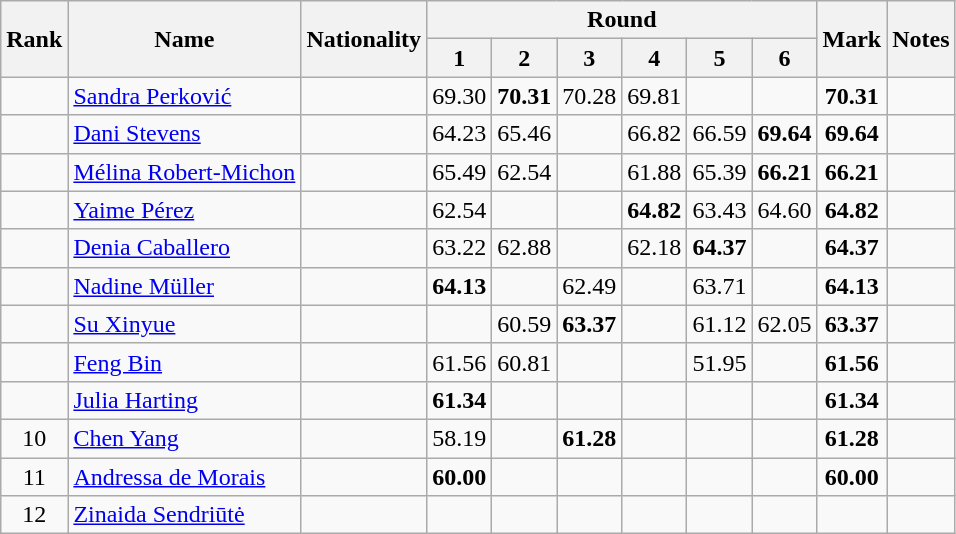<table class="wikitable sortable" style="text-align:center">
<tr>
<th rowspan=2>Rank</th>
<th rowspan=2>Name</th>
<th rowspan=2>Nationality</th>
<th colspan=6>Round</th>
<th rowspan=2>Mark</th>
<th rowspan=2>Notes</th>
</tr>
<tr>
<th>1</th>
<th>2</th>
<th>3</th>
<th>4</th>
<th>5</th>
<th>6</th>
</tr>
<tr>
<td></td>
<td align=left><a href='#'>Sandra Perković</a></td>
<td align=left></td>
<td>69.30</td>
<td><strong>70.31</strong></td>
<td>70.28</td>
<td>69.81</td>
<td></td>
<td></td>
<td><strong>70.31</strong></td>
<td></td>
</tr>
<tr>
<td></td>
<td align=left><a href='#'>Dani Stevens</a></td>
<td align=left></td>
<td>64.23</td>
<td>65.46</td>
<td></td>
<td>66.82</td>
<td>66.59</td>
<td><strong>69.64</strong></td>
<td><strong>69.64</strong></td>
<td><strong></strong></td>
</tr>
<tr>
<td></td>
<td align=left><a href='#'>Mélina Robert-Michon</a></td>
<td align=left></td>
<td>65.49</td>
<td>62.54</td>
<td></td>
<td>61.88</td>
<td>65.39</td>
<td><strong>66.21</strong></td>
<td><strong>66.21</strong></td>
<td></td>
</tr>
<tr>
<td></td>
<td align=left><a href='#'>Yaime Pérez</a></td>
<td align=left></td>
<td>62.54</td>
<td></td>
<td></td>
<td><strong>64.82</strong></td>
<td>63.43</td>
<td>64.60</td>
<td><strong>64.82</strong></td>
<td></td>
</tr>
<tr>
<td></td>
<td align=left><a href='#'>Denia Caballero</a></td>
<td align=left></td>
<td>63.22</td>
<td>62.88</td>
<td></td>
<td>62.18</td>
<td><strong>64.37</strong></td>
<td></td>
<td><strong>64.37</strong></td>
<td></td>
</tr>
<tr>
<td></td>
<td align=left><a href='#'>Nadine Müller</a></td>
<td align=left></td>
<td><strong>64.13</strong></td>
<td></td>
<td>62.49</td>
<td></td>
<td>63.71</td>
<td></td>
<td><strong>64.13</strong></td>
<td></td>
</tr>
<tr>
<td></td>
<td align=left><a href='#'>Su Xinyue</a></td>
<td align=left></td>
<td></td>
<td>60.59</td>
<td><strong>63.37</strong></td>
<td></td>
<td>61.12</td>
<td>62.05</td>
<td><strong>63.37</strong></td>
<td></td>
</tr>
<tr>
<td></td>
<td align=left><a href='#'>Feng Bin</a></td>
<td align=left></td>
<td>61.56</td>
<td>60.81</td>
<td></td>
<td></td>
<td>51.95</td>
<td></td>
<td><strong>61.56</strong></td>
<td></td>
</tr>
<tr>
<td></td>
<td align=left><a href='#'>Julia Harting</a></td>
<td align=left></td>
<td><strong>61.34</strong></td>
<td></td>
<td></td>
<td></td>
<td></td>
<td></td>
<td><strong>61.34</strong></td>
<td></td>
</tr>
<tr>
<td>10</td>
<td align=left><a href='#'>Chen Yang</a></td>
<td align=left></td>
<td>58.19</td>
<td></td>
<td><strong>61.28</strong></td>
<td></td>
<td></td>
<td></td>
<td><strong>61.28</strong></td>
<td></td>
</tr>
<tr>
<td>11</td>
<td align=left><a href='#'>Andressa de Morais</a></td>
<td align=left></td>
<td><strong>60.00</strong></td>
<td></td>
<td></td>
<td></td>
<td></td>
<td></td>
<td><strong>60.00</strong></td>
<td></td>
</tr>
<tr>
<td>12</td>
<td align=left><a href='#'>Zinaida Sendriūtė</a></td>
<td align=left></td>
<td></td>
<td></td>
<td></td>
<td></td>
<td></td>
<td></td>
<td><strong></strong></td>
<td></td>
</tr>
</table>
